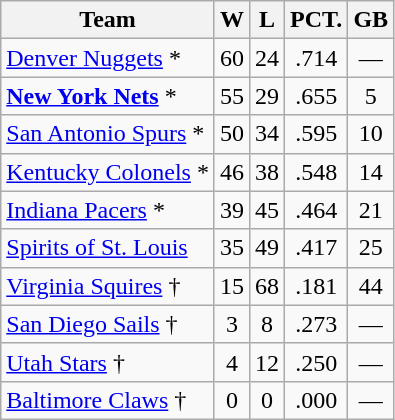<table class="wikitable" style="text-align:center;">
<tr>
<th>Team</th>
<th>W</th>
<th>L</th>
<th>PCT.</th>
<th>GB</th>
</tr>
<tr>
<td align="left"><a href='#'>Denver Nuggets</a> *</td>
<td>60</td>
<td>24</td>
<td>.714</td>
<td>—</td>
</tr>
<tr>
<td align="left"><strong><a href='#'>New York Nets</a></strong> *</td>
<td>55</td>
<td>29</td>
<td>.655</td>
<td>5</td>
</tr>
<tr>
<td align="left"><a href='#'>San Antonio Spurs</a> *</td>
<td>50</td>
<td>34</td>
<td>.595</td>
<td>10</td>
</tr>
<tr>
<td align="left"><a href='#'>Kentucky Colonels</a> *</td>
<td>46</td>
<td>38</td>
<td>.548</td>
<td>14</td>
</tr>
<tr>
<td align="left"><a href='#'>Indiana Pacers</a> *</td>
<td>39</td>
<td>45</td>
<td>.464</td>
<td>21</td>
</tr>
<tr>
<td align="left"><a href='#'>Spirits of St. Louis</a></td>
<td>35</td>
<td>49</td>
<td>.417</td>
<td>25</td>
</tr>
<tr>
<td align="left"><a href='#'>Virginia Squires</a> †</td>
<td>15</td>
<td>68</td>
<td>.181</td>
<td>44</td>
</tr>
<tr>
<td align="left"><a href='#'>San Diego Sails</a> †</td>
<td>3</td>
<td>8</td>
<td>.273</td>
<td>—</td>
</tr>
<tr>
<td align="left"><a href='#'>Utah Stars</a> †</td>
<td>4</td>
<td>12</td>
<td>.250</td>
<td>—</td>
</tr>
<tr>
<td align="left"><a href='#'>Baltimore Claws</a> †</td>
<td>0</td>
<td>0</td>
<td>.000</td>
<td>—</td>
</tr>
</table>
